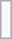<table class="wikitable">
<tr>
<td><br></td>
</tr>
</table>
